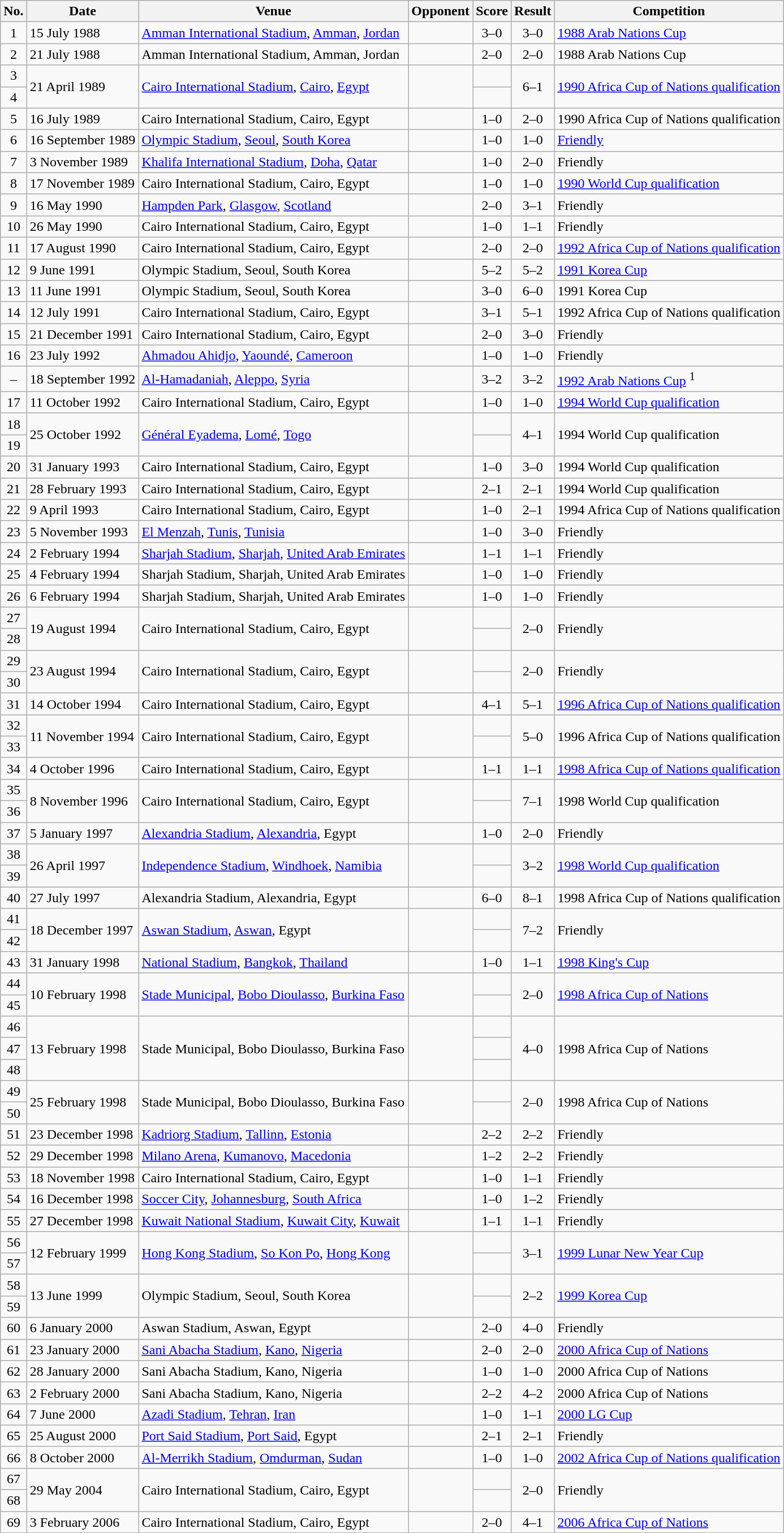<table class="wikitable sortable plainrowheaders">
<tr>
<th scope=row>No.</th>
<th scope=row>Date</th>
<th scope=row>Venue</th>
<th scope=row>Opponent</th>
<th scope=row>Score</th>
<th scope=row>Result</th>
<th scope=row>Competition</th>
</tr>
<tr>
<td align=center>1</td>
<td>15 July 1988</td>
<td><a href='#'>Amman International Stadium</a>, <a href='#'>Amman</a>, <a href='#'>Jordan</a></td>
<td></td>
<td align=center>3–0</td>
<td align=center>3–0</td>
<td><a href='#'>1988 Arab Nations Cup</a></td>
</tr>
<tr>
<td align=center>2</td>
<td>21 July 1988</td>
<td>Amman International Stadium, Amman, Jordan</td>
<td></td>
<td align=center>2–0</td>
<td align=center>2–0</td>
<td>1988 Arab Nations Cup</td>
</tr>
<tr>
<td align=center>3</td>
<td rowspan=2>21 April 1989</td>
<td rowspan=2><a href='#'>Cairo International Stadium</a>, <a href='#'>Cairo</a>, <a href='#'>Egypt</a></td>
<td rowspan=2></td>
<td></td>
<td rowspan=2 style="text-align:center;">6–1</td>
<td rowspan=2><a href='#'>1990 Africa Cup of Nations qualification</a></td>
</tr>
<tr>
<td align=center>4</td>
<td></td>
</tr>
<tr>
<td align=center>5</td>
<td>16 July 1989</td>
<td>Cairo International Stadium, Cairo, Egypt</td>
<td></td>
<td align=center>1–0</td>
<td align=center>2–0</td>
<td>1990 Africa Cup of Nations qualification</td>
</tr>
<tr>
<td align=center>6</td>
<td>16 September 1989</td>
<td><a href='#'>Olympic Stadium</a>, <a href='#'>Seoul</a>, <a href='#'>South Korea</a></td>
<td></td>
<td align=center>1–0</td>
<td align=center>1–0</td>
<td><a href='#'>Friendly</a></td>
</tr>
<tr>
<td align=center>7</td>
<td>3 November 1989</td>
<td><a href='#'>Khalifa International Stadium</a>, <a href='#'>Doha</a>, <a href='#'>Qatar</a></td>
<td></td>
<td align=center>1–0</td>
<td align=center>2–0</td>
<td>Friendly</td>
</tr>
<tr>
<td align=center>8</td>
<td>17 November 1989</td>
<td>Cairo International Stadium, Cairo, Egypt</td>
<td></td>
<td align=center>1–0</td>
<td align=center>1–0</td>
<td><a href='#'>1990 World Cup qualification</a></td>
</tr>
<tr>
<td align=center>9</td>
<td>16 May 1990</td>
<td><a href='#'>Hampden Park</a>, <a href='#'>Glasgow</a>, <a href='#'>Scotland</a></td>
<td></td>
<td align=center>2–0</td>
<td align=center>3–1</td>
<td>Friendly</td>
</tr>
<tr>
<td align=center>10</td>
<td>26 May 1990</td>
<td>Cairo International Stadium, Cairo, Egypt</td>
<td></td>
<td align=center>1–0</td>
<td align=center>1–1</td>
<td>Friendly</td>
</tr>
<tr>
<td align=center>11</td>
<td>17 August 1990</td>
<td>Cairo International Stadium, Cairo, Egypt</td>
<td></td>
<td align=center>2–0</td>
<td align=center>2–0</td>
<td><a href='#'>1992 Africa Cup of Nations qualification</a></td>
</tr>
<tr>
<td align=center>12</td>
<td>9 June 1991</td>
<td>Olympic Stadium, Seoul, South Korea</td>
<td></td>
<td align=center>5–2</td>
<td align=center>5–2</td>
<td><a href='#'>1991 Korea Cup</a></td>
</tr>
<tr>
<td align=center>13</td>
<td>11 June 1991</td>
<td>Olympic Stadium, Seoul, South Korea</td>
<td></td>
<td align=center>3–0</td>
<td align=center>6–0</td>
<td>1991 Korea Cup</td>
</tr>
<tr>
<td align=center>14</td>
<td>12 July 1991</td>
<td>Cairo International Stadium, Cairo, Egypt</td>
<td></td>
<td align=center>3–1</td>
<td align=center>5–1</td>
<td>1992 Africa Cup of Nations qualification</td>
</tr>
<tr>
<td align=center>15</td>
<td>21 December 1991</td>
<td>Cairo International Stadium, Cairo, Egypt</td>
<td></td>
<td align=center>2–0</td>
<td align=center>3–0</td>
<td>Friendly</td>
</tr>
<tr>
<td align=center>16</td>
<td>23 July 1992</td>
<td><a href='#'>Ahmadou Ahidjo</a>, <a href='#'>Yaoundé</a>, <a href='#'>Cameroon</a></td>
<td></td>
<td align=center>1–0</td>
<td align=center>1–0</td>
<td>Friendly</td>
</tr>
<tr>
<td align=center>–</td>
<td>18 September 1992</td>
<td><a href='#'>Al-Hamadaniah</a>, <a href='#'>Aleppo</a>, <a href='#'>Syria</a></td>
<td></td>
<td align=center>3–2</td>
<td align=center>3–2</td>
<td><a href='#'>1992 Arab Nations Cup</a> <sup>1</sup></td>
</tr>
<tr>
<td align=center>17</td>
<td>11 October 1992</td>
<td>Cairo International Stadium, Cairo, Egypt</td>
<td></td>
<td align=center>1–0</td>
<td align=center>1–0</td>
<td><a href='#'>1994 World Cup qualification</a></td>
</tr>
<tr>
<td align=center>18</td>
<td rowspan=2>25 October 1992</td>
<td rowspan=2><a href='#'>Général Eyadema</a>, <a href='#'>Lomé</a>, <a href='#'>Togo</a></td>
<td rowspan=2></td>
<td></td>
<td rowspan=2 style="text-align:center;">4–1</td>
<td rowspan=2>1994 World Cup qualification</td>
</tr>
<tr>
<td align=center>19</td>
<td></td>
</tr>
<tr>
<td align=center>20</td>
<td>31 January 1993</td>
<td>Cairo International Stadium, Cairo, Egypt</td>
<td></td>
<td align=center>1–0</td>
<td align=center>3–0</td>
<td>1994 World Cup qualification</td>
</tr>
<tr>
<td align=center>21</td>
<td>28 February 1993</td>
<td>Cairo International Stadium, Cairo, Egypt</td>
<td></td>
<td align=center>2–1</td>
<td align=center>2–1</td>
<td>1994 World Cup qualification</td>
</tr>
<tr>
<td align=center>22</td>
<td>9 April 1993</td>
<td>Cairo International Stadium, Cairo, Egypt</td>
<td></td>
<td align=center>1–0</td>
<td align=center>2–1</td>
<td>1994 Africa Cup of Nations qualification</td>
</tr>
<tr>
<td align=center>23</td>
<td>5 November 1993</td>
<td><a href='#'>El Menzah</a>, <a href='#'>Tunis</a>, <a href='#'>Tunisia</a></td>
<td></td>
<td align=center>1–0</td>
<td align=center>3–0</td>
<td>Friendly</td>
</tr>
<tr>
<td align=center>24</td>
<td>2 February 1994</td>
<td><a href='#'>Sharjah Stadium</a>, <a href='#'>Sharjah</a>, <a href='#'>United Arab Emirates</a></td>
<td></td>
<td align=center>1–1</td>
<td align=center>1–1</td>
<td>Friendly</td>
</tr>
<tr>
<td align=center>25</td>
<td>4 February 1994</td>
<td>Sharjah Stadium, Sharjah, United Arab Emirates</td>
<td></td>
<td align=center>1–0</td>
<td align=center>1–0</td>
<td>Friendly</td>
</tr>
<tr>
<td align=center>26</td>
<td>6 February 1994</td>
<td>Sharjah Stadium, Sharjah, United Arab Emirates</td>
<td></td>
<td align=center>1–0</td>
<td align=center>1–0</td>
<td>Friendly</td>
</tr>
<tr>
<td align=center>27</td>
<td rowspan=2>19 August 1994</td>
<td rowspan=2>Cairo International Stadium, Cairo, Egypt</td>
<td rowspan=2></td>
<td></td>
<td rowspan=2 style="text-align:center;">2–0</td>
<td rowspan=2>Friendly</td>
</tr>
<tr>
<td align=center>28</td>
<td></td>
</tr>
<tr>
<td align=center>29</td>
<td rowspan=2>23 August 1994</td>
<td rowspan=2>Cairo International Stadium, Cairo, Egypt</td>
<td rowspan=2></td>
<td></td>
<td rowspan=2 style="text-align:center;">2–0</td>
<td rowspan=2>Friendly</td>
</tr>
<tr>
<td align=center>30</td>
<td></td>
</tr>
<tr>
<td align=center>31</td>
<td>14 October 1994</td>
<td>Cairo International Stadium, Cairo, Egypt</td>
<td></td>
<td align=center>4–1</td>
<td align=center>5–1</td>
<td><a href='#'>1996 Africa Cup of Nations qualification</a></td>
</tr>
<tr>
<td align=center>32</td>
<td rowspan=2>11 November 1994</td>
<td rowspan=2>Cairo International Stadium, Cairo, Egypt</td>
<td rowspan=2></td>
<td></td>
<td rowspan=2 style="text-align:center;">5–0</td>
<td rowspan=2>1996 Africa Cup of Nations qualification</td>
</tr>
<tr>
<td align=center>33</td>
<td></td>
</tr>
<tr>
<td align=center>34</td>
<td>4 October 1996</td>
<td>Cairo International Stadium, Cairo, Egypt</td>
<td></td>
<td align=center>1–1</td>
<td align=center>1–1</td>
<td><a href='#'>1998 Africa Cup of Nations qualification</a></td>
</tr>
<tr>
<td align=center>35</td>
<td rowspan=2>8 November 1996</td>
<td rowspan=2>Cairo International Stadium, Cairo, Egypt</td>
<td rowspan=2></td>
<td></td>
<td rowspan=2 style="text-align:center;">7–1</td>
<td rowspan=2>1998 World Cup qualification</td>
</tr>
<tr>
<td align=center>36</td>
<td></td>
</tr>
<tr>
<td align=center>37</td>
<td>5 January 1997</td>
<td><a href='#'>Alexandria Stadium</a>, <a href='#'>Alexandria</a>, Egypt</td>
<td></td>
<td align=center>1–0</td>
<td align=center>2–0</td>
<td>Friendly</td>
</tr>
<tr>
<td align=center>38</td>
<td rowspan=2>26 April 1997</td>
<td rowspan=2><a href='#'>Independence Stadium</a>, <a href='#'>Windhoek</a>, <a href='#'>Namibia</a></td>
<td rowspan=2></td>
<td></td>
<td rowspan=2 style="text-align:center;">3–2</td>
<td rowspan=2><a href='#'>1998 World Cup qualification</a></td>
</tr>
<tr>
<td align=center>39</td>
<td></td>
</tr>
<tr>
<td align=center>40</td>
<td>27 July 1997</td>
<td>Alexandria Stadium, Alexandria, Egypt</td>
<td></td>
<td align=center>6–0</td>
<td align=center>8–1</td>
<td>1998 Africa Cup of Nations qualification</td>
</tr>
<tr>
<td align=center>41</td>
<td rowspan=2>18 December 1997</td>
<td rowspan=2><a href='#'>Aswan Stadium</a>, <a href='#'>Aswan</a>, Egypt</td>
<td rowspan=2></td>
<td></td>
<td rowspan=2 style="text-align:center;">7–2</td>
<td rowspan=2>Friendly</td>
</tr>
<tr>
<td align=center>42</td>
<td></td>
</tr>
<tr>
<td align=center>43</td>
<td>31 January 1998</td>
<td><a href='#'>National Stadium</a>, <a href='#'>Bangkok</a>, <a href='#'>Thailand</a></td>
<td></td>
<td align=center>1–0</td>
<td align=center>1–1</td>
<td><a href='#'>1998 King's Cup</a></td>
</tr>
<tr>
<td align=center>44</td>
<td rowspan=2>10 February 1998</td>
<td rowspan=2><a href='#'>Stade Municipal</a>, <a href='#'>Bobo Dioulasso</a>, <a href='#'>Burkina Faso</a></td>
<td rowspan=2></td>
<td></td>
<td rowspan=2 style="text-align:center;">2–0</td>
<td rowspan=2><a href='#'>1998 Africa Cup of Nations</a></td>
</tr>
<tr>
<td align=center>45</td>
<td></td>
</tr>
<tr>
<td align=center>46</td>
<td rowspan=3>13 February 1998</td>
<td rowspan=3>Stade Municipal, Bobo Dioulasso, Burkina Faso</td>
<td rowspan=3></td>
<td></td>
<td rowspan=3 style="text-align:center;">4–0</td>
<td rowspan=3>1998 Africa Cup of Nations</td>
</tr>
<tr>
<td align=center>47</td>
<td></td>
</tr>
<tr>
<td align=center>48</td>
<td></td>
</tr>
<tr>
<td align=center>49</td>
<td rowspan=2>25 February 1998</td>
<td rowspan=2>Stade Municipal, Bobo Dioulasso, Burkina Faso</td>
<td rowspan=2></td>
<td></td>
<td rowspan=2 style="text-align:center;">2–0</td>
<td rowspan=2>1998 Africa Cup of Nations</td>
</tr>
<tr>
<td align=center>50</td>
<td></td>
</tr>
<tr>
<td align=center>51</td>
<td>23 December 1998</td>
<td><a href='#'>Kadriorg Stadium</a>, <a href='#'>Tallinn</a>, <a href='#'>Estonia</a></td>
<td></td>
<td align=center>2–2</td>
<td align=center>2–2</td>
<td>Friendly</td>
</tr>
<tr>
<td align=center>52</td>
<td>29 December 1998</td>
<td><a href='#'>Milano Arena</a>, <a href='#'>Kumanovo</a>, <a href='#'>Macedonia</a></td>
<td></td>
<td align=center>1–2</td>
<td align=center>2–2</td>
<td>Friendly</td>
</tr>
<tr>
<td align=center>53</td>
<td>18 November 1998</td>
<td>Cairo International Stadium, Cairo, Egypt</td>
<td></td>
<td align=center>1–0</td>
<td align=center>1–1</td>
<td>Friendly</td>
</tr>
<tr>
<td align=center>54</td>
<td>16 December 1998</td>
<td><a href='#'>Soccer City</a>, <a href='#'>Johannesburg</a>, <a href='#'>South Africa</a></td>
<td></td>
<td align=center>1–0</td>
<td align=center>1–2</td>
<td>Friendly</td>
</tr>
<tr>
<td align=center>55</td>
<td>27 December 1998</td>
<td><a href='#'>Kuwait National Stadium</a>, <a href='#'>Kuwait City</a>, <a href='#'>Kuwait</a></td>
<td></td>
<td align=center>1–1</td>
<td align=center>1–1</td>
<td>Friendly</td>
</tr>
<tr>
<td align=center>56</td>
<td rowspan=2>12 February 1999</td>
<td rowspan=2><a href='#'>Hong Kong Stadium</a>, <a href='#'>So Kon Po</a>, <a href='#'>Hong Kong</a></td>
<td rowspan=2></td>
<td></td>
<td rowspan=2 style="text-align:center;">3–1</td>
<td rowspan=2><a href='#'>1999 Lunar New Year Cup</a></td>
</tr>
<tr>
<td align=center>57</td>
<td></td>
</tr>
<tr>
<td align=center>58</td>
<td rowspan=2>13 June 1999</td>
<td rowspan=2>Olympic Stadium, Seoul, South Korea</td>
<td rowspan=2></td>
<td></td>
<td rowspan=2 style="text-align:center;">2–2</td>
<td rowspan=2><a href='#'>1999 Korea Cup</a></td>
</tr>
<tr>
<td align=center>59</td>
<td></td>
</tr>
<tr>
<td align=center>60</td>
<td>6 January 2000</td>
<td>Aswan Stadium, Aswan, Egypt</td>
<td></td>
<td align=center>2–0</td>
<td align=center>4–0</td>
<td>Friendly</td>
</tr>
<tr>
<td align=center>61</td>
<td>23 January 2000</td>
<td><a href='#'>Sani Abacha Stadium</a>, <a href='#'>Kano</a>, <a href='#'>Nigeria</a></td>
<td></td>
<td align=center>2–0</td>
<td align=center>2–0</td>
<td><a href='#'>2000 Africa Cup of Nations</a></td>
</tr>
<tr>
<td align=center>62</td>
<td>28 January 2000</td>
<td>Sani Abacha Stadium, Kano, Nigeria</td>
<td></td>
<td align=center>1–0</td>
<td align=center>1–0</td>
<td>2000 Africa Cup of Nations</td>
</tr>
<tr>
<td align=center>63</td>
<td>2 February 2000</td>
<td>Sani Abacha Stadium, Kano, Nigeria</td>
<td></td>
<td align=center>2–2</td>
<td align=center>4–2</td>
<td>2000 Africa Cup of Nations</td>
</tr>
<tr>
<td align=center>64</td>
<td>7 June 2000</td>
<td><a href='#'>Azadi Stadium</a>, <a href='#'>Tehran</a>, <a href='#'>Iran</a></td>
<td></td>
<td align=center>1–0</td>
<td align=center>1–1</td>
<td><a href='#'>2000 LG Cup</a></td>
</tr>
<tr>
<td align=center>65</td>
<td>25 August 2000</td>
<td><a href='#'>Port Said Stadium</a>, <a href='#'>Port Said</a>, Egypt</td>
<td></td>
<td align=center>2–1</td>
<td align=center>2–1</td>
<td>Friendly</td>
</tr>
<tr>
<td align=center>66</td>
<td>8 October 2000</td>
<td><a href='#'>Al-Merrikh Stadium</a>, <a href='#'>Omdurman</a>, <a href='#'>Sudan</a></td>
<td></td>
<td align=center>1–0</td>
<td align=center>1–0</td>
<td><a href='#'>2002 Africa Cup of Nations qualification</a></td>
</tr>
<tr>
<td align=center>67</td>
<td rowspan=2>29 May 2004</td>
<td rowspan=2>Cairo International Stadium, Cairo, Egypt</td>
<td rowspan=2></td>
<td></td>
<td rowspan=2 style="text-align:center;">2–0</td>
<td rowspan=2>Friendly</td>
</tr>
<tr>
<td align=center>68</td>
<td></td>
</tr>
<tr>
<td align=center>69</td>
<td>3 February 2006</td>
<td>Cairo International Stadium, Cairo, Egypt</td>
<td></td>
<td align=center>2–0</td>
<td align=center>4–1</td>
<td><a href='#'>2006 Africa Cup of Nations</a></td>
</tr>
</table>
